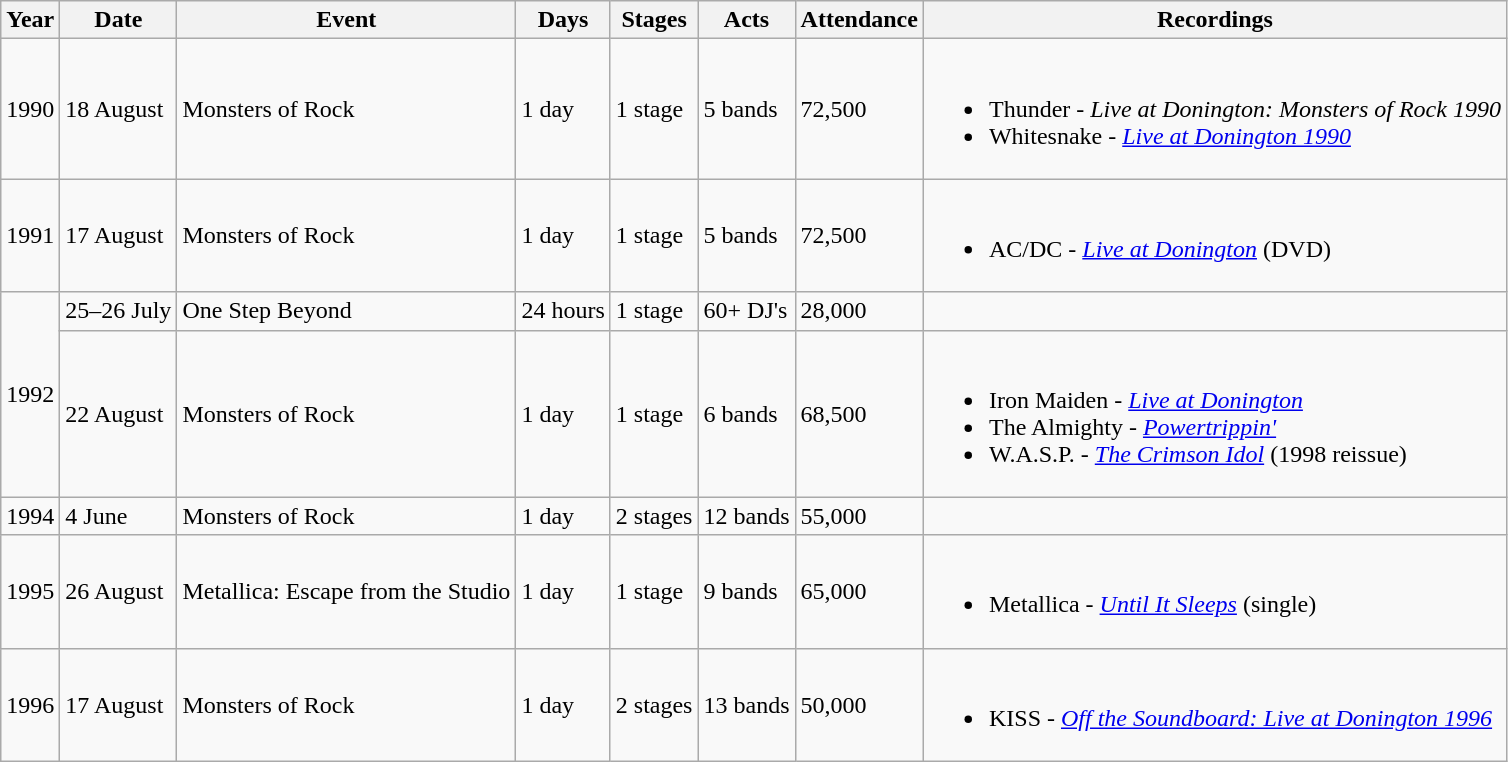<table class="wikitable">
<tr>
<th>Year</th>
<th>Date</th>
<th>Event</th>
<th>Days</th>
<th>Stages</th>
<th>Acts</th>
<th>Attendance</th>
<th>Recordings</th>
</tr>
<tr>
<td>1990</td>
<td>18 August</td>
<td>Monsters of Rock</td>
<td>1 day</td>
<td>1 stage</td>
<td>5 bands</td>
<td>72,500</td>
<td><br><ul><li>Thunder - <em>Live at Donington: Monsters of Rock 1990</em></li><li>Whitesnake - <em><a href='#'>Live at Donington 1990</a></em></li></ul></td>
</tr>
<tr>
<td>1991</td>
<td>17 August</td>
<td>Monsters of Rock</td>
<td>1 day</td>
<td>1 stage</td>
<td>5 bands</td>
<td>72,500</td>
<td><br><ul><li>AC/DC - <em><a href='#'>Live at Donington</a></em> (DVD)</li></ul></td>
</tr>
<tr>
<td rowspan=2>1992</td>
<td>25–26 July</td>
<td>One Step Beyond</td>
<td>24 hours</td>
<td>1 stage</td>
<td>60+ DJ's</td>
<td>28,000</td>
<td></td>
</tr>
<tr>
<td>22 August</td>
<td>Monsters of Rock</td>
<td>1 day</td>
<td>1 stage</td>
<td>6 bands</td>
<td>68,500</td>
<td><br><ul><li>Iron Maiden - <em><a href='#'>Live at Donington</a></em></li><li>The Almighty - <em><a href='#'>Powertrippin'</a></em></li><li>W.A.S.P. - <em><a href='#'>The Crimson Idol</a></em> (1998 reissue)</li></ul></td>
</tr>
<tr>
<td>1994</td>
<td>4 June</td>
<td>Monsters of Rock</td>
<td>1 day</td>
<td>2 stages</td>
<td>12 bands</td>
<td>55,000</td>
<td></td>
</tr>
<tr>
<td>1995</td>
<td>26 August</td>
<td>Metallica: Escape from the Studio</td>
<td>1 day</td>
<td>1 stage</td>
<td>9 bands</td>
<td>65,000</td>
<td><br><ul><li>Metallica - <em><a href='#'>Until It Sleeps</a></em> (single)</li></ul></td>
</tr>
<tr>
<td>1996</td>
<td>17 August</td>
<td>Monsters of Rock</td>
<td>1 day</td>
<td>2 stages</td>
<td>13 bands</td>
<td>50,000</td>
<td><br><ul><li>KISS - <em><a href='#'>Off the Soundboard: Live at Donington 1996</a></em></li></ul></td>
</tr>
</table>
